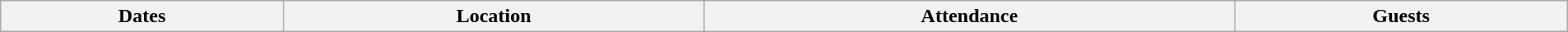<table class="wikitable" style="width:100%;">
<tr>
<th>Dates</th>
<th>Location</th>
<th>Attendance</th>
<th>Guests<br>

































</th>
</tr>
</table>
